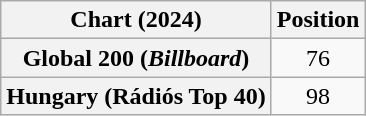<table class="wikitable sortable plainrowheaders" style="text-align:center">
<tr>
<th scope="col">Chart (2024)</th>
<th scope="col">Position</th>
</tr>
<tr>
<th scope="row">Global 200 (<em>Billboard</em>)</th>
<td>76</td>
</tr>
<tr>
<th scope="row">Hungary (Rádiós Top 40)</th>
<td>98</td>
</tr>
</table>
